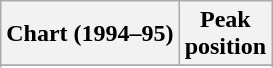<table class="wikitable sortable plainrowheaders" style="text-align:center">
<tr>
<th scope="col">Chart (1994–95)</th>
<th scope="col">Peak<br> position</th>
</tr>
<tr>
</tr>
<tr>
</tr>
</table>
